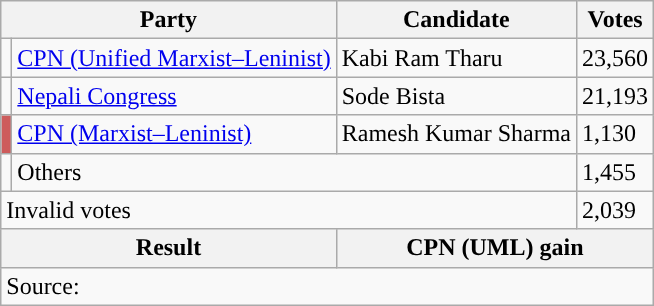<table class="wikitable">
<tr>
<th colspan="2">Party</th>
<th>Candidate</th>
<th>Votes</th>
</tr>
<tr>
<td style="background-color:"></td>
<td><a href='#'>CPN (Unified Marxist–Leninist)</a></td>
<td>Kabi Ram Tharu</td>
<td>23,560</td>
</tr>
<tr>
<td style="background-color:"></td>
<td><a href='#'>Nepali Congress</a></td>
<td>Sode Bista</td>
<td>21,193</td>
</tr>
<tr>
<td style="background-color:indianred"></td>
<td><a href='#'>CPN (Marxist–Leninist)</a></td>
<td>Ramesh Kumar Sharma</td>
<td>1,130</td>
</tr>
<tr>
<td></td>
<td colspan="2">Others</td>
<td>1,455</td>
</tr>
<tr>
<td colspan="3">Invalid votes</td>
<td>2,039</td>
</tr>
<tr>
<th colspan="2">Result</th>
<th colspan="2">CPN (UML) gain</th>
</tr>
<tr>
<td colspan="4">Source: </td>
</tr>
</table>
